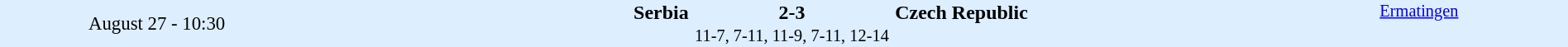<table style="width: 100%; background:#ddeeff;" cellspacing="0">
<tr>
<td style=font-size:95% align=center rowspan=3 width=20%>August 27 - 10:30</td>
</tr>
<tr>
<td width=24% align=right><strong>Serbia</strong></td>
<td align=center width=13%><strong>2-3</strong></td>
<td width=24%><strong>Czech Republic</strong></td>
<td style=font-size:85% rowspan=3 valign=top align=center><a href='#'>Ermatingen</a></td>
</tr>
<tr style=font-size:85%>
<td colspan=3 align=center>11-7, 7-11, 11-9, 7-11, 12-14</td>
</tr>
</table>
